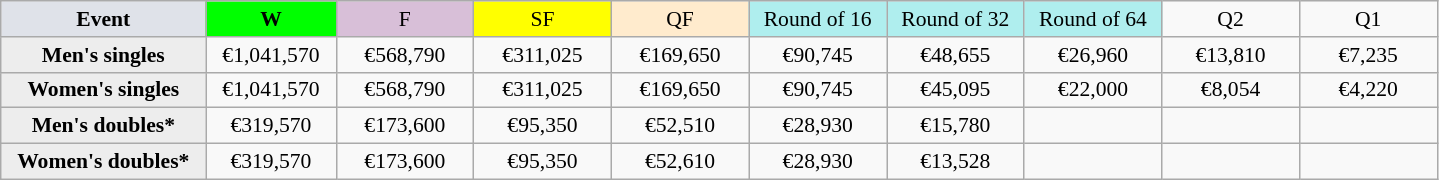<table class=wikitable style=font-size:90%;text-align:center>
<tr>
<td width=130 bgcolor=dfe2e9><strong>Event</strong></td>
<td width=80 bgcolor=lime><strong>W</strong></td>
<td width=85 bgcolor=thistle>F</td>
<td width=85 bgcolor=ffff00>SF</td>
<td width=85 bgcolor=ffebcd>QF</td>
<td width=85 bgcolor=afeeee>Round of 16</td>
<td width=85 bgcolor=afeeee>Round of 32</td>
<td width=85 bgcolor=afeeee>Round of 64</td>
<td width=85>Q2</td>
<td width=85>Q1</td>
</tr>
<tr>
<th style=background:#ededed>Men's singles</th>
<td>€1,041,570</td>
<td>€568,790</td>
<td>€311,025</td>
<td>€169,650</td>
<td>€90,745</td>
<td>€48,655</td>
<td>€26,960</td>
<td>€13,810</td>
<td>€7,235</td>
</tr>
<tr>
<th style=background:#ededed>Women's singles</th>
<td>€1,041,570</td>
<td>€568,790</td>
<td>€311,025</td>
<td>€169,650</td>
<td>€90,745</td>
<td>€45,095</td>
<td>€22,000</td>
<td>€8,054</td>
<td>€4,220</td>
</tr>
<tr>
<th style=background:#ededed>Men's doubles*</th>
<td>€319,570</td>
<td>€173,600</td>
<td>€95,350</td>
<td>€52,510</td>
<td>€28,930</td>
<td>€15,780</td>
<td></td>
<td></td>
<td></td>
</tr>
<tr>
<th style=background:#ededed>Women's doubles*</th>
<td>€319,570</td>
<td>€173,600</td>
<td>€95,350</td>
<td>€52,610</td>
<td>€28,930</td>
<td>€13,528</td>
<td></td>
<td></td>
<td></td>
</tr>
</table>
